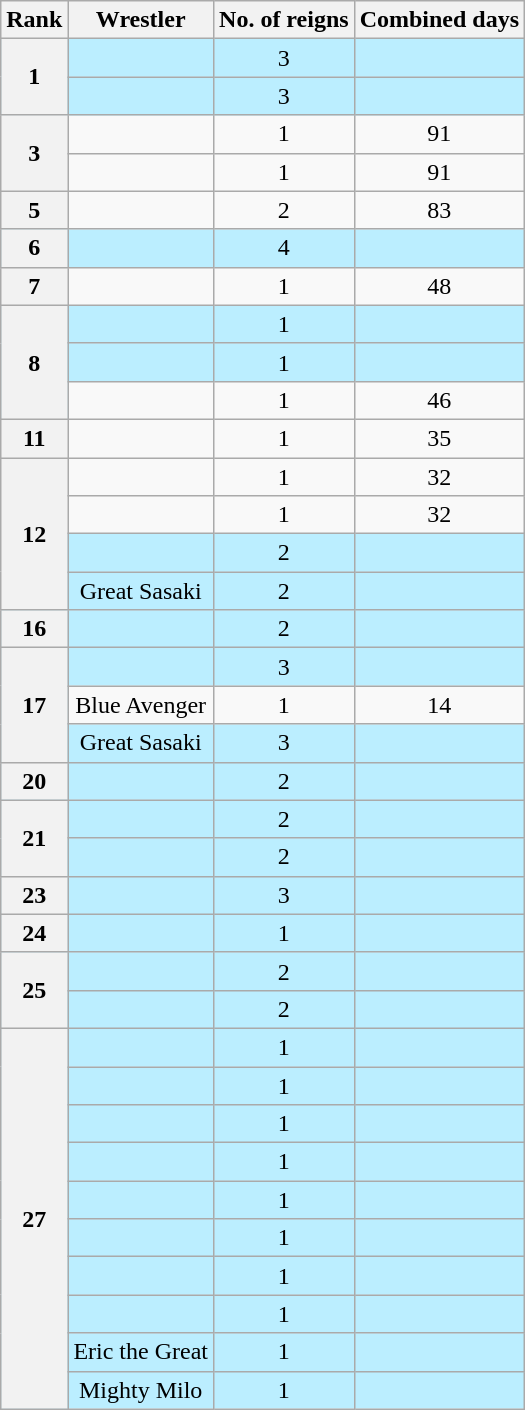<table class="wikitable sortable" style="text-align: center">
<tr>
<th data-sort-type="number" scope="col">Rank</th>
<th scope="col">Wrestler</th>
<th data-sort-type="number" scope="col">No. of reigns</th>
<th data-sort-type="number" scope="col">Combined days</th>
</tr>
<tr style="background-color:#bbeeff">
<th scope=row rowspan=2>1</th>
<td></td>
<td>3</td>
<td></td>
</tr>
<tr style="background-color:#bbeeff">
<td></td>
<td>3</td>
<td></td>
</tr>
<tr>
<th scope=row rowspan=2>3</th>
<td></td>
<td>1</td>
<td>91</td>
</tr>
<tr>
<td></td>
<td>1</td>
<td>91</td>
</tr>
<tr>
<th scope=row>5</th>
<td></td>
<td>2</td>
<td>83</td>
</tr>
<tr style="background-color:#bbeeff">
<th scope=row>6</th>
<td></td>
<td>4</td>
<td></td>
</tr>
<tr>
<th scope=row>7</th>
<td></td>
<td>1</td>
<td>48</td>
</tr>
<tr style="background-color:#bbeeff">
<th scope=row rowspan=3>8</th>
<td></td>
<td>1</td>
<td></td>
</tr>
<tr style="background-color:#bbeeff">
<td></td>
<td>1</td>
<td></td>
</tr>
<tr>
<td></td>
<td>1</td>
<td>46</td>
</tr>
<tr>
<th scope=row>11</th>
<td></td>
<td>1</td>
<td>35</td>
</tr>
<tr>
<th scope=row rowspan=4>12</th>
<td></td>
<td>1</td>
<td>32</td>
</tr>
<tr>
<td></td>
<td>1</td>
<td>32</td>
</tr>
<tr style="background-color:#bbeeff">
<td></td>
<td>2</td>
<td></td>
</tr>
<tr style="background-color:#bbeeff">
<td>Great Sasaki</td>
<td>2</td>
<td></td>
</tr>
<tr style="background-color:#bbeeff">
<th scope=row>16</th>
<td></td>
<td>2</td>
<td></td>
</tr>
<tr style="background-color:#bbeeff">
<th scope=row rowspan=3>17</th>
<td></td>
<td>3</td>
<td></td>
</tr>
<tr>
<td>Blue Avenger</td>
<td>1</td>
<td>14</td>
</tr>
<tr style="background-color:#bbeeff">
<td>Great Sasaki</td>
<td>3</td>
<td></td>
</tr>
<tr style="background-color:#bbeeff">
<th scope=row>20</th>
<td></td>
<td>2</td>
<td></td>
</tr>
<tr style="background-color:#bbeeff">
<th scope=row rowspan=2>21</th>
<td></td>
<td>2</td>
<td></td>
</tr>
<tr style="background-color:#bbeeff">
<td></td>
<td>2</td>
<td></td>
</tr>
<tr style="background-color:#bbeeff">
<th scope=row>23</th>
<td></td>
<td>3</td>
<td></td>
</tr>
<tr style="background-color:#bbeeff">
<th scope=row>24</th>
<td></td>
<td>1</td>
<td></td>
</tr>
<tr style="background-color:#bbeeff">
<th scope=row rowspan=2>25</th>
<td></td>
<td>2</td>
<td></td>
</tr>
<tr style="background-color:#bbeeff">
<td></td>
<td>2</td>
<td></td>
</tr>
<tr style="background-color:#bbeeff">
<th scope=row rowspan=10>27</th>
<td></td>
<td>1</td>
<td></td>
</tr>
<tr style="background-color:#bbeeff">
<td></td>
<td>1</td>
<td></td>
</tr>
<tr style="background-color:#bbeeff">
<td></td>
<td>1</td>
<td></td>
</tr>
<tr style="background-color:#bbeeff">
<td></td>
<td>1</td>
<td></td>
</tr>
<tr style="background-color:#bbeeff">
<td></td>
<td>1</td>
<td></td>
</tr>
<tr style="background-color:#bbeeff">
<td></td>
<td>1</td>
<td></td>
</tr>
<tr style="background-color:#bbeeff">
<td></td>
<td>1</td>
<td></td>
</tr>
<tr style="background-color:#bbeeff">
<td></td>
<td>1</td>
<td></td>
</tr>
<tr style="background-color:#bbeeff">
<td>Eric the Great</td>
<td>1</td>
<td></td>
</tr>
<tr style="background-color:#bbeeff">
<td>Mighty Milo</td>
<td>1</td>
<td></td>
</tr>
</table>
